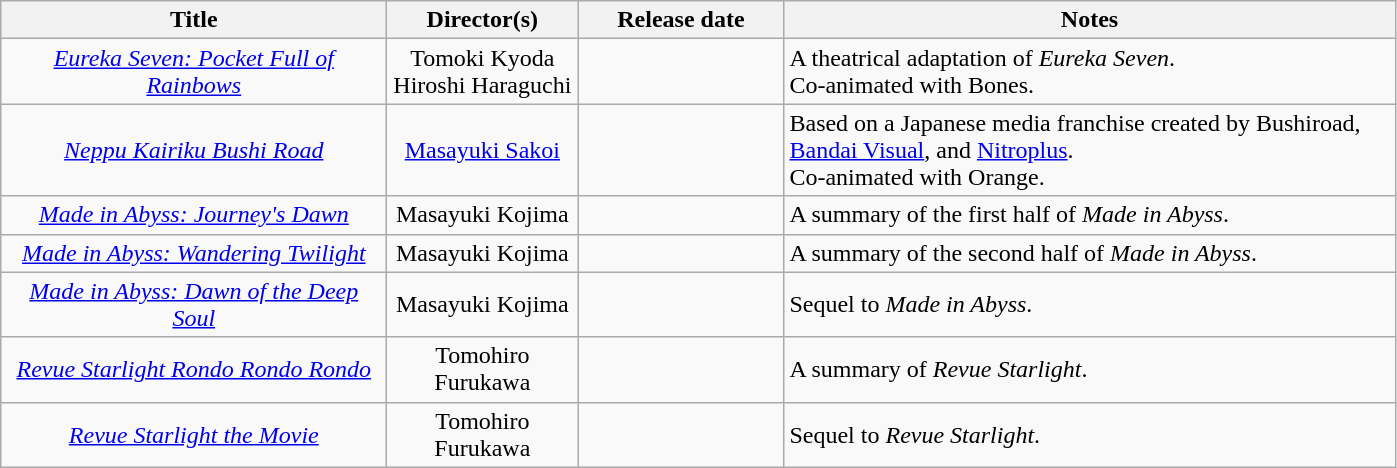<table class="wikitable sortable" style="text-align:center; margin=auto; ">
<tr>
<th width=250>Title</th>
<th width=120>Director(s)</th>
<th width=130>Release date</th>
<th width=400>Notes</th>
</tr>
<tr>
<td><em><a href='#'>Eureka Seven: Pocket Full of Rainbows</a></em></td>
<td>Tomoki Kyoda <br>Hiroshi Haraguchi</td>
<td></td>
<td style="text-align:left;">A theatrical adaptation of <em>Eureka Seven</em>. <br> Co-animated with Bones.</td>
</tr>
<tr>
<td><em><a href='#'>Neppu Kairiku Bushi Road</a></em></td>
<td><a href='#'>Masayuki Sakoi</a></td>
<td></td>
<td style="text-align:left;">Based on a Japanese media franchise created by Bushiroad, <a href='#'>Bandai Visual</a>, and <a href='#'>Nitroplus</a>. <br> Co-animated with Orange.</td>
</tr>
<tr>
<td><em><a href='#'>Made in Abyss: Journey's Dawn</a></em></td>
<td>Masayuki Kojima</td>
<td></td>
<td style="text-align:left;">A summary of the first half of <em>Made in Abyss</em>.</td>
</tr>
<tr>
<td><em><a href='#'>Made in Abyss: Wandering Twilight</a></em></td>
<td>Masayuki Kojima</td>
<td></td>
<td style="text-align:left;">A summary of the second half of <em>Made in Abyss</em>.</td>
</tr>
<tr>
<td><em><a href='#'>Made in Abyss: Dawn of the Deep Soul</a></em></td>
<td>Masayuki Kojima</td>
<td></td>
<td style="text-align:left;">Sequel to <em>Made in Abyss</em>.</td>
</tr>
<tr>
<td><em><a href='#'>Revue Starlight Rondo Rondo Rondo</a></em></td>
<td>Tomohiro Furukawa</td>
<td></td>
<td style="text-align:left;">A summary of <em>Revue Starlight</em>.</td>
</tr>
<tr>
<td><em><a href='#'>Revue Starlight the Movie</a></em></td>
<td>Tomohiro Furukawa</td>
<td></td>
<td style="text-align:left;">Sequel to <em>Revue Starlight</em>.</td>
</tr>
</table>
